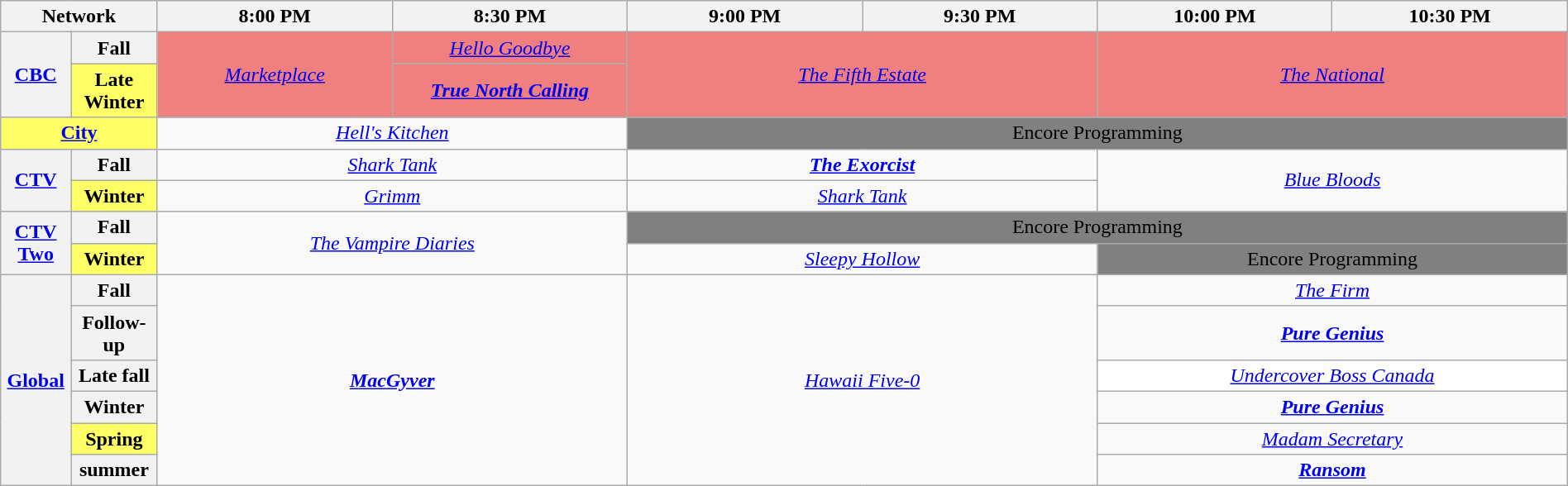<table class="wikitable" style="width:100%;margin-right:0;text-align:center">
<tr>
<th colspan="2" style="width:10%;">Network</th>
<th style="width:15%;">8:00 PM</th>
<th style="width:15%;">8:30 PM</th>
<th style="width:15%;">9:00 PM</th>
<th style="width:15%;">9:30 PM</th>
<th style="width:15%;">10:00 PM</th>
<th style="width:15%;">10:30 PM</th>
</tr>
<tr>
<th rowspan="2"><a href='#'>CBC</a></th>
<th>Fall</th>
<td rowspan="2" style="background:#f08080;"><em><a href='#'>Marketplace</a></em></td>
<td style="background:#f08080;"><em><a href='#'>Hello Goodbye</a></em></td>
<td rowspan="2" colspan="2" style="background:#f08080;"><em><a href='#'>The Fifth Estate</a></em></td>
<td rowspan="2" colspan="2" style="background:#f08080;"><em><a href='#'>The National</a></em></td>
</tr>
<tr>
<th style="background:#ff6;">Late Winter</th>
<td style="background:#f08080;"><strong><em><a href='#'>True North Calling</a></em></strong></td>
</tr>
<tr>
<th colspan="2" style="background:#ff6;"><a href='#'>City</a></th>
<td colspan="2"><em><a href='#'>Hell's Kitchen</a></em></td>
<td colspan="4" style="background:gray;">Encore Programming</td>
</tr>
<tr>
<th rowspan="2"><a href='#'>CTV</a></th>
<th>Fall</th>
<td colspan="2"><em><a href='#'>Shark Tank</a></em></td>
<td colspan="2"><strong><em><a href='#'>The Exorcist</a></em></strong></td>
<td rowspan="2" colspan="2"><em><a href='#'>Blue Bloods</a></em></td>
</tr>
<tr>
<th style="background:#ff6;">Winter</th>
<td colspan="2"><em><a href='#'>Grimm</a></em></td>
<td colspan="2"><em><a href='#'>Shark Tank</a></em></td>
</tr>
<tr>
<th rowspan="2"><a href='#'>CTV Two</a></th>
<th>Fall</th>
<td rowspan="2" colspan="2"><em><a href='#'>The Vampire Diaries</a></em></td>
<td colspan="4" style="background:gray;">Encore Programming</td>
</tr>
<tr>
<th style="background:#ff6;">Winter</th>
<td colspan="2"><em><a href='#'>Sleepy Hollow</a></em></td>
<td colspan="2" style="background:gray;">Encore Programming</td>
</tr>
<tr>
<th rowspan="6"><a href='#'>Global</a></th>
<th>Fall</th>
<td rowspan="6" colspan="2"><strong><em><a href='#'>MacGyver</a></em></strong></td>
<td rowspan="6" colspan="2"><em><a href='#'>Hawaii Five-0</a></em></td>
<td rowspan="1" colspan="2"><em><a href='#'>The Firm</a></em></td>
</tr>
<tr>
<th>Follow-up</th>
<td colspan="2"><strong><em><a href='#'>Pure Genius</a></em></strong></td>
</tr>
<tr>
<th>Late fall</th>
<td colspan="2" style="background:white;"><em><a href='#'>Undercover Boss Canada</a></em></td>
</tr>
<tr>
<th>Winter</th>
<td colspan="2"><strong><em><a href='#'>Pure Genius</a></em></strong></td>
</tr>
<tr>
<th style="background:#ff6;">Spring</th>
<td colspan="2"><em><a href='#'>Madam Secretary</a></em> </td>
</tr>
<tr>
<th>summer</th>
<td colspan="2"><strong><em><a href='#'>Ransom</a></em></strong></td>
</tr>
</table>
